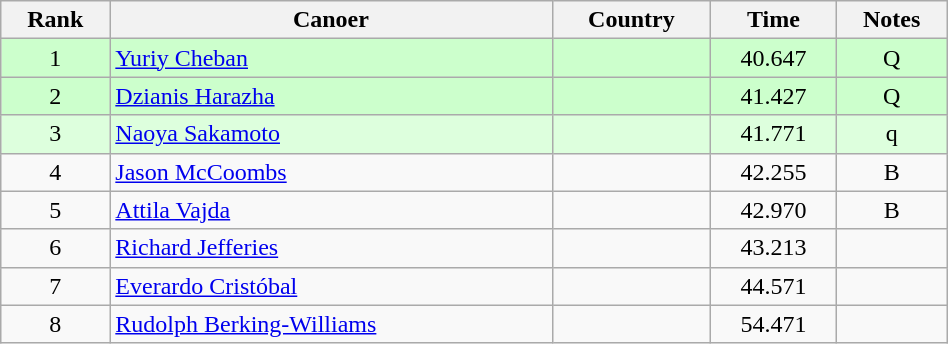<table class="wikitable" width=50% style="text-align:center;">
<tr>
<th>Rank</th>
<th>Canoer</th>
<th>Country</th>
<th>Time</th>
<th>Notes</th>
</tr>
<tr bgcolor=ccffcc>
<td>1</td>
<td align="left"><a href='#'>Yuriy Cheban</a></td>
<td align="left"></td>
<td>40.647</td>
<td>Q</td>
</tr>
<tr bgcolor=ccffcc>
<td>2</td>
<td align="left"><a href='#'>Dzianis Harazha</a></td>
<td align="left"></td>
<td>41.427</td>
<td>Q</td>
</tr>
<tr bgcolor=ddffdd>
<td>3</td>
<td align="left"><a href='#'>Naoya Sakamoto</a></td>
<td align="left"></td>
<td>41.771</td>
<td>q</td>
</tr>
<tr>
<td>4</td>
<td align="left"><a href='#'>Jason McCoombs</a></td>
<td align="left"></td>
<td>42.255</td>
<td>B</td>
</tr>
<tr>
<td>5</td>
<td align="left"><a href='#'>Attila Vajda</a></td>
<td align="left"></td>
<td>42.970</td>
<td>B</td>
</tr>
<tr>
<td>6</td>
<td align="left"><a href='#'>Richard Jefferies</a></td>
<td align="left"></td>
<td>43.213</td>
<td></td>
</tr>
<tr>
<td>7</td>
<td align="left"><a href='#'>Everardo Cristóbal</a></td>
<td align="left"></td>
<td>44.571</td>
<td></td>
</tr>
<tr>
<td>8</td>
<td align="left"><a href='#'>Rudolph Berking-Williams</a></td>
<td align="left"></td>
<td>54.471</td>
<td></td>
</tr>
</table>
